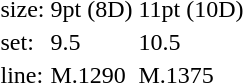<table style="margin-left:40px;">
<tr>
<td>size:</td>
<td>9pt (8D)</td>
<td>11pt (10D)</td>
</tr>
<tr>
<td>set:</td>
<td>9.5</td>
<td>10.5</td>
</tr>
<tr>
<td>line:</td>
<td>M.1290</td>
<td>M.1375</td>
</tr>
</table>
